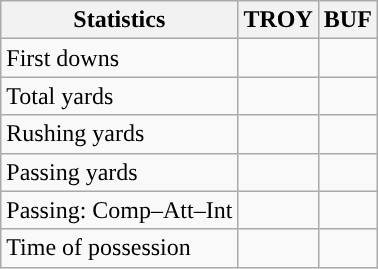<table class="wikitable" style="float: left;">
<tr>
<th>Statistics</th>
<th>TROY</th>
<th>BUF</th>
</tr>
<tr>
<td>First downs</td>
<td></td>
<td></td>
</tr>
<tr>
<td>Total yards</td>
<td></td>
<td></td>
</tr>
<tr>
<td>Rushing yards</td>
<td></td>
<td></td>
</tr>
<tr>
<td>Passing yards</td>
<td></td>
<td></td>
</tr>
<tr>
<td>Passing: Comp–Att–Int</td>
<td></td>
<td></td>
</tr>
<tr>
<td>Time of possession</td>
<td></td>
<td></td>
</tr>
</table>
